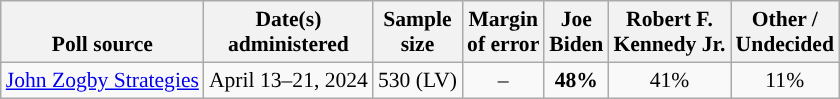<table class="wikitable sortable mw-datatable" style="font-size:90%;text-align:center;line-height:17px">
<tr valign=bottom>
<th>Poll source</th>
<th>Date(s)<br>administered</th>
<th>Sample<br>size</th>
<th>Margin<br>of error</th>
<th class="unsortable">Joe<br>Biden<br></th>
<th class="unsortable">Robert F.<br>Kennedy Jr.<br></th>
<th class="unsortable">Other /<br>Undecided</th>
</tr>
<tr>
<td style="text-align:left;"><a href='#'>John Zogby Strategies</a></td>
<td data-sort-value="2024-05-01">April 13–21, 2024</td>
<td>530 (LV)</td>
<td>–</td>
<td style="color:black;background-color:"><strong>48%</strong></td>
<td>41%</td>
<td>11%</td>
</tr>
</table>
